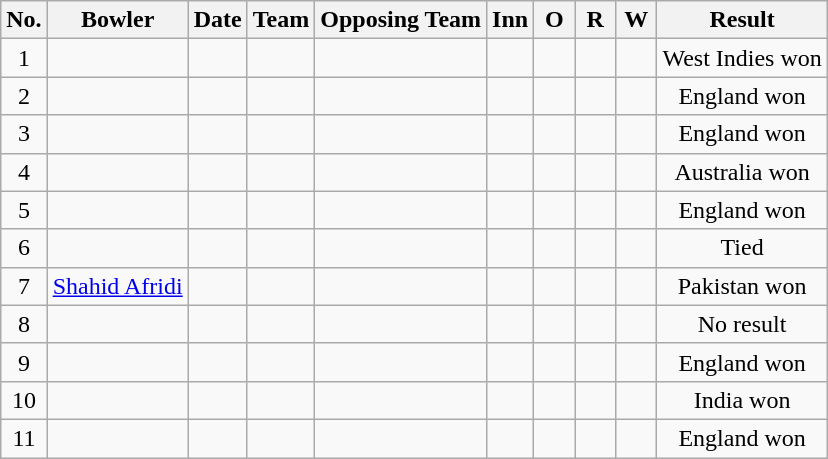<table class="wikitable sortable" style="text-align:center">
<tr>
<th>No.</th>
<th>Bowler</th>
<th>Date</th>
<th>Team</th>
<th>Opposing Team</th>
<th scope="col" style="width:20px;">Inn</th>
<th scope="col" style="width:20px;">O</th>
<th scope="col" style="width:20px;">R</th>
<th scope="col" style="width:20px;">W</th>
<th>Result</th>
</tr>
<tr>
<td>1</td>
<td></td>
<td></td>
<td></td>
<td></td>
<td></td>
<td></td>
<td></td>
<td></td>
<td>West Indies won</td>
</tr>
<tr>
<td>2</td>
<td></td>
<td></td>
<td></td>
<td></td>
<td></td>
<td></td>
<td></td>
<td></td>
<td>England won</td>
</tr>
<tr>
<td>3</td>
<td></td>
<td></td>
<td></td>
<td></td>
<td></td>
<td></td>
<td></td>
<td></td>
<td>England won</td>
</tr>
<tr>
<td>4</td>
<td></td>
<td></td>
<td></td>
<td></td>
<td></td>
<td></td>
<td></td>
<td></td>
<td>Australia won</td>
</tr>
<tr>
<td>5</td>
<td></td>
<td></td>
<td></td>
<td></td>
<td></td>
<td></td>
<td></td>
<td></td>
<td>England won</td>
</tr>
<tr>
<td>6</td>
<td></td>
<td></td>
<td></td>
<td></td>
<td></td>
<td></td>
<td></td>
<td></td>
<td>Tied</td>
</tr>
<tr>
<td>7</td>
<td><a href='#'>Shahid Afridi</a></td>
<td></td>
<td></td>
<td></td>
<td></td>
<td></td>
<td></td>
<td></td>
<td>Pakistan won</td>
</tr>
<tr>
<td>8</td>
<td></td>
<td></td>
<td></td>
<td></td>
<td></td>
<td></td>
<td></td>
<td></td>
<td>No result</td>
</tr>
<tr>
<td>9</td>
<td></td>
<td></td>
<td></td>
<td></td>
<td></td>
<td></td>
<td></td>
<td></td>
<td>England won</td>
</tr>
<tr>
<td>10</td>
<td></td>
<td></td>
<td></td>
<td></td>
<td></td>
<td></td>
<td></td>
<td></td>
<td>India won</td>
</tr>
<tr>
<td>11</td>
<td></td>
<td></td>
<td></td>
<td></td>
<td></td>
<td></td>
<td></td>
<td></td>
<td>England won</td>
</tr>
</table>
